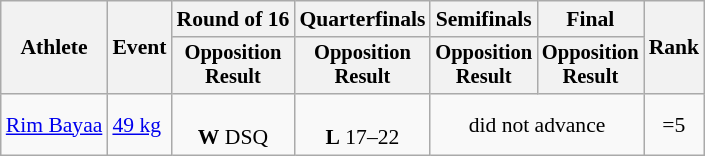<table class="wikitable" style="font-size:90%;">
<tr>
<th rowspan=2>Athlete</th>
<th rowspan=2>Event</th>
<th>Round of 16</th>
<th>Quarterfinals</th>
<th>Semifinals</th>
<th>Final</th>
<th rowspan=2>Rank</th>
</tr>
<tr style="font-size:95%">
<th>Opposition<br>Result</th>
<th>Opposition<br>Result</th>
<th>Opposition<br>Result</th>
<th>Opposition<br>Result</th>
</tr>
<tr align=center>
<td align=left><a href='#'>Rim Bayaa</a></td>
<td align=left><a href='#'>49 kg</a></td>
<td><br><strong>W</strong> DSQ</td>
<td><br><strong>L</strong> 17–22</td>
<td colspan=2>did not advance</td>
<td>=5</td>
</tr>
</table>
